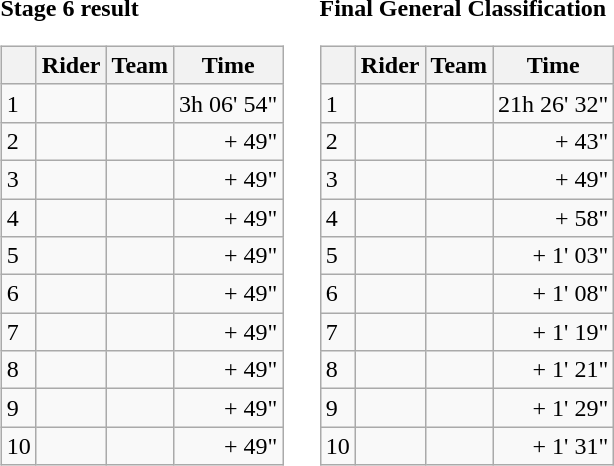<table>
<tr>
<td><strong>Stage 6 result</strong><br><table class="wikitable">
<tr>
<th></th>
<th>Rider</th>
<th>Team</th>
<th>Time</th>
</tr>
<tr>
<td>1</td>
<td></td>
<td></td>
<td align="right">3h 06' 54"</td>
</tr>
<tr>
<td>2</td>
<td></td>
<td></td>
<td align="right">+ 49"</td>
</tr>
<tr>
<td>3</td>
<td></td>
<td></td>
<td align="right">+ 49"</td>
</tr>
<tr>
<td>4</td>
<td> </td>
<td></td>
<td align="right">+ 49"</td>
</tr>
<tr>
<td>5</td>
<td></td>
<td></td>
<td align="right">+ 49"</td>
</tr>
<tr>
<td>6</td>
<td> </td>
<td></td>
<td align="right">+ 49"</td>
</tr>
<tr>
<td>7</td>
<td></td>
<td></td>
<td align="right">+ 49"</td>
</tr>
<tr>
<td>8</td>
<td></td>
<td></td>
<td align="right">+ 49"</td>
</tr>
<tr>
<td>9</td>
<td></td>
<td></td>
<td align="right">+ 49"</td>
</tr>
<tr>
<td>10</td>
<td></td>
<td></td>
<td align="right">+ 49"</td>
</tr>
</table>
</td>
<td></td>
<td><strong>Final General Classification</strong><br><table class="wikitable">
<tr>
<th></th>
<th>Rider</th>
<th>Team</th>
<th>Time</th>
</tr>
<tr>
<td>1</td>
<td> </td>
<td></td>
<td align="right">21h 26' 32"</td>
</tr>
<tr>
<td>2</td>
<td></td>
<td></td>
<td align="right">+ 43"</td>
</tr>
<tr>
<td>3</td>
<td></td>
<td></td>
<td align="right">+ 49"</td>
</tr>
<tr>
<td>4</td>
<td> </td>
<td></td>
<td align="right">+ 58"</td>
</tr>
<tr>
<td>5</td>
<td></td>
<td></td>
<td align="right">+ 1' 03"</td>
</tr>
<tr>
<td>6</td>
<td></td>
<td></td>
<td align="right">+ 1' 08"</td>
</tr>
<tr>
<td>7</td>
<td></td>
<td></td>
<td align="right">+ 1' 19"</td>
</tr>
<tr>
<td>8</td>
<td></td>
<td></td>
<td align="right">+ 1' 21"</td>
</tr>
<tr>
<td>9</td>
<td></td>
<td></td>
<td align="right">+ 1' 29"</td>
</tr>
<tr>
<td>10</td>
<td></td>
<td></td>
<td align="right">+ 1' 31"</td>
</tr>
</table>
</td>
</tr>
</table>
